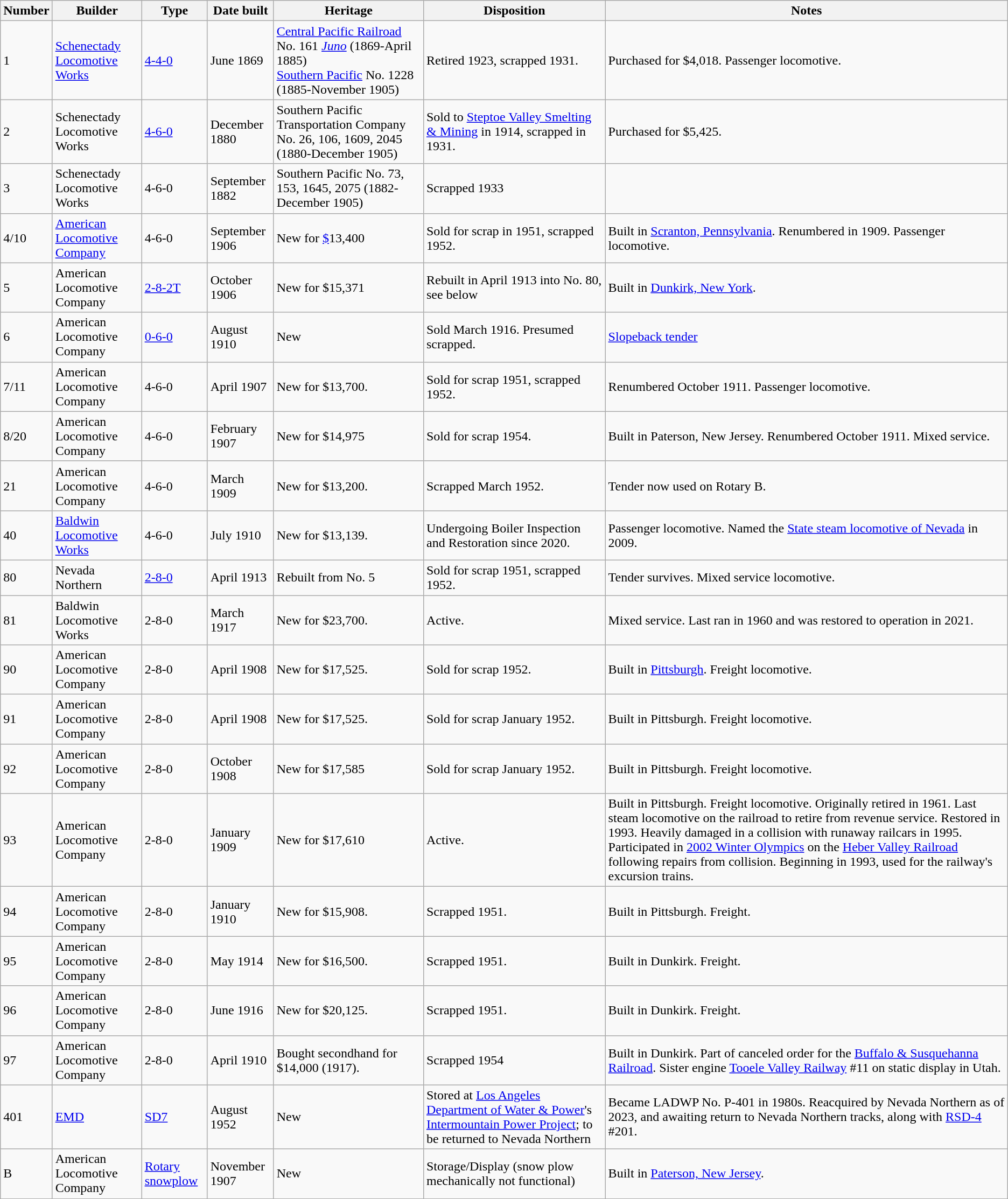<table class="wikitable">
<tr>
<th>Number</th>
<th>Builder</th>
<th>Type</th>
<th>Date built</th>
<th>Heritage</th>
<th>Disposition</th>
<th>Notes</th>
</tr>
<tr>
<td>1</td>
<td><a href='#'>Schenectady Locomotive Works</a></td>
<td><a href='#'>4-4-0</a></td>
<td>June 1869</td>
<td><a href='#'>Central Pacific Railroad</a> No. 161 <em><a href='#'>Juno</a></em> (1869-April 1885)<br><a href='#'>Southern Pacific</a> No. 1228 (1885-November 1905)</td>
<td>Retired 1923, scrapped 1931.</td>
<td>Purchased for $4,018.  Passenger locomotive.</td>
</tr>
<tr>
<td>2</td>
<td>Schenectady Locomotive Works</td>
<td><a href='#'>4-6-0</a></td>
<td>December 1880</td>
<td>Southern Pacific Transportation Company No. 26, 106, 1609, 2045 (1880-December 1905)</td>
<td>Sold to <a href='#'>Steptoe Valley Smelting & Mining</a> in 1914, scrapped in 1931.</td>
<td>Purchased for $5,425.</td>
</tr>
<tr>
<td>3</td>
<td>Schenectady Locomotive Works</td>
<td>4-6-0</td>
<td>September 1882</td>
<td>Southern Pacific No. 73, 153, 1645, 2075 (1882-December 1905)</td>
<td>Scrapped 1933</td>
<td></td>
</tr>
<tr>
<td>4/10</td>
<td><a href='#'>American Locomotive Company</a></td>
<td>4-6-0</td>
<td>September 1906</td>
<td>New for <a href='#'>$</a>13,400</td>
<td>Sold for scrap in 1951, scrapped 1952.</td>
<td>Built in <a href='#'>Scranton, Pennsylvania</a>. Renumbered in 1909.  Passenger locomotive.</td>
</tr>
<tr>
<td>5</td>
<td>American Locomotive Company</td>
<td><a href='#'>2-8-2</a><a href='#'>T</a></td>
<td>October 1906</td>
<td>New for $15,371</td>
<td>Rebuilt in April 1913 into No. 80, see below</td>
<td>Built in <a href='#'>Dunkirk, New York</a>.</td>
</tr>
<tr>
<td>6</td>
<td>American Locomotive Company</td>
<td><a href='#'>0-6-0</a></td>
<td>August 1910</td>
<td>New</td>
<td>Sold March 1916.  Presumed scrapped.</td>
<td><a href='#'>Slopeback tender</a></td>
</tr>
<tr>
<td>7/11</td>
<td>American Locomotive Company</td>
<td>4-6-0</td>
<td>April 1907</td>
<td>New for $13,700.</td>
<td>Sold for scrap 1951, scrapped 1952.</td>
<td>Renumbered October 1911.  Passenger locomotive.</td>
</tr>
<tr>
<td>8/20</td>
<td>American Locomotive Company</td>
<td>4-6-0</td>
<td>February 1907</td>
<td>New for $14,975</td>
<td>Sold for scrap 1954.</td>
<td>Built in Paterson, New Jersey. Renumbered October 1911.  Mixed service.</td>
</tr>
<tr>
<td>21</td>
<td>American Locomotive Company</td>
<td>4-6-0</td>
<td>March 1909</td>
<td>New for $13,200.</td>
<td>Scrapped March 1952.</td>
<td>Tender now used on Rotary B.</td>
</tr>
<tr>
<td>40</td>
<td><a href='#'>Baldwin Locomotive Works</a></td>
<td>4-6-0</td>
<td>July 1910</td>
<td>New for $13,139.</td>
<td>Undergoing Boiler Inspection and Restoration since 2020.</td>
<td>Passenger locomotive. Named the <a href='#'>State steam locomotive of Nevada</a> in 2009.</td>
</tr>
<tr>
<td>80</td>
<td>Nevada Northern</td>
<td><a href='#'>2-8-0</a></td>
<td>April 1913</td>
<td>Rebuilt from No. 5</td>
<td>Sold for scrap 1951, scrapped 1952.</td>
<td>Tender survives.  Mixed service locomotive.</td>
</tr>
<tr>
<td>81</td>
<td>Baldwin Locomotive Works</td>
<td>2-8-0</td>
<td>March 1917</td>
<td>New for $23,700.</td>
<td>Active.</td>
<td>Mixed service.  Last ran in 1960 and was restored to operation in 2021.</td>
</tr>
<tr>
<td>90</td>
<td>American Locomotive Company</td>
<td>2-8-0</td>
<td>April 1908</td>
<td>New for $17,525.</td>
<td>Sold for scrap 1952.</td>
<td>Built in <a href='#'>Pittsburgh</a>.  Freight locomotive.</td>
</tr>
<tr>
<td>91</td>
<td>American Locomotive Company</td>
<td>2-8-0</td>
<td>April 1908</td>
<td>New for $17,525.</td>
<td>Sold for scrap January 1952.</td>
<td>Built in Pittsburgh.  Freight locomotive.</td>
</tr>
<tr>
<td>92</td>
<td>American Locomotive Company</td>
<td>2-8-0</td>
<td>October 1908</td>
<td>New for $17,585</td>
<td>Sold for scrap January 1952.</td>
<td>Built in Pittsburgh.  Freight locomotive.</td>
</tr>
<tr>
<td>93</td>
<td>American Locomotive Company</td>
<td>2-8-0</td>
<td>January 1909</td>
<td>New for $17,610</td>
<td>Active.</td>
<td>Built in Pittsburgh.  Freight locomotive.  Originally retired in 1961. Last steam locomotive on the railroad to retire from revenue service. Restored in 1993. Heavily damaged in a collision with runaway railcars in 1995. Participated in <a href='#'>2002 Winter Olympics</a> on the <a href='#'>Heber Valley Railroad</a> following repairs from collision. Beginning in 1993, used for the railway's excursion trains.</td>
</tr>
<tr>
<td>94</td>
<td>American Locomotive Company</td>
<td>2-8-0</td>
<td>January 1910</td>
<td>New for $15,908.</td>
<td>Scrapped 1951.</td>
<td>Built in Pittsburgh.  Freight.</td>
</tr>
<tr>
<td>95</td>
<td>American Locomotive Company</td>
<td>2-8-0</td>
<td>May 1914</td>
<td>New for $16,500.</td>
<td>Scrapped 1951.</td>
<td>Built in Dunkirk.  Freight.</td>
</tr>
<tr>
<td>96</td>
<td>American Locomotive Company</td>
<td>2-8-0</td>
<td>June 1916</td>
<td>New for $20,125.</td>
<td>Scrapped 1951.</td>
<td>Built in Dunkirk.  Freight.</td>
</tr>
<tr>
<td>97</td>
<td>American Locomotive Company</td>
<td>2-8-0</td>
<td>April 1910</td>
<td>Bought secondhand for $14,000 (1917).</td>
<td>Scrapped 1954</td>
<td>Built in Dunkirk. Part of canceled order for the <a href='#'>Buffalo & Susquehanna Railroad</a>. Sister engine <a href='#'>Tooele Valley Railway</a> #11 on static display in Utah.</td>
</tr>
<tr>
<td>401</td>
<td><a href='#'>EMD</a></td>
<td><a href='#'>SD7</a></td>
<td>August 1952</td>
<td>New</td>
<td>Stored at <a href='#'>Los Angeles Department of Water & Power</a>'s <a href='#'>Intermountain Power Project</a>; to be returned to  Nevada Northern</td>
<td>Became LADWP No. P-401 in 1980s. Reacquired by Nevada Northern as of 2023, and awaiting return to Nevada Northern tracks, along with <a href='#'>RSD-4</a> #201.</td>
</tr>
<tr>
<td>B</td>
<td>American Locomotive Company</td>
<td><a href='#'>Rotary snowplow</a></td>
<td>November 1907</td>
<td>New</td>
<td>Storage/Display (snow plow mechanically not functional)</td>
<td>Built in <a href='#'>Paterson, New Jersey</a>.</td>
</tr>
</table>
